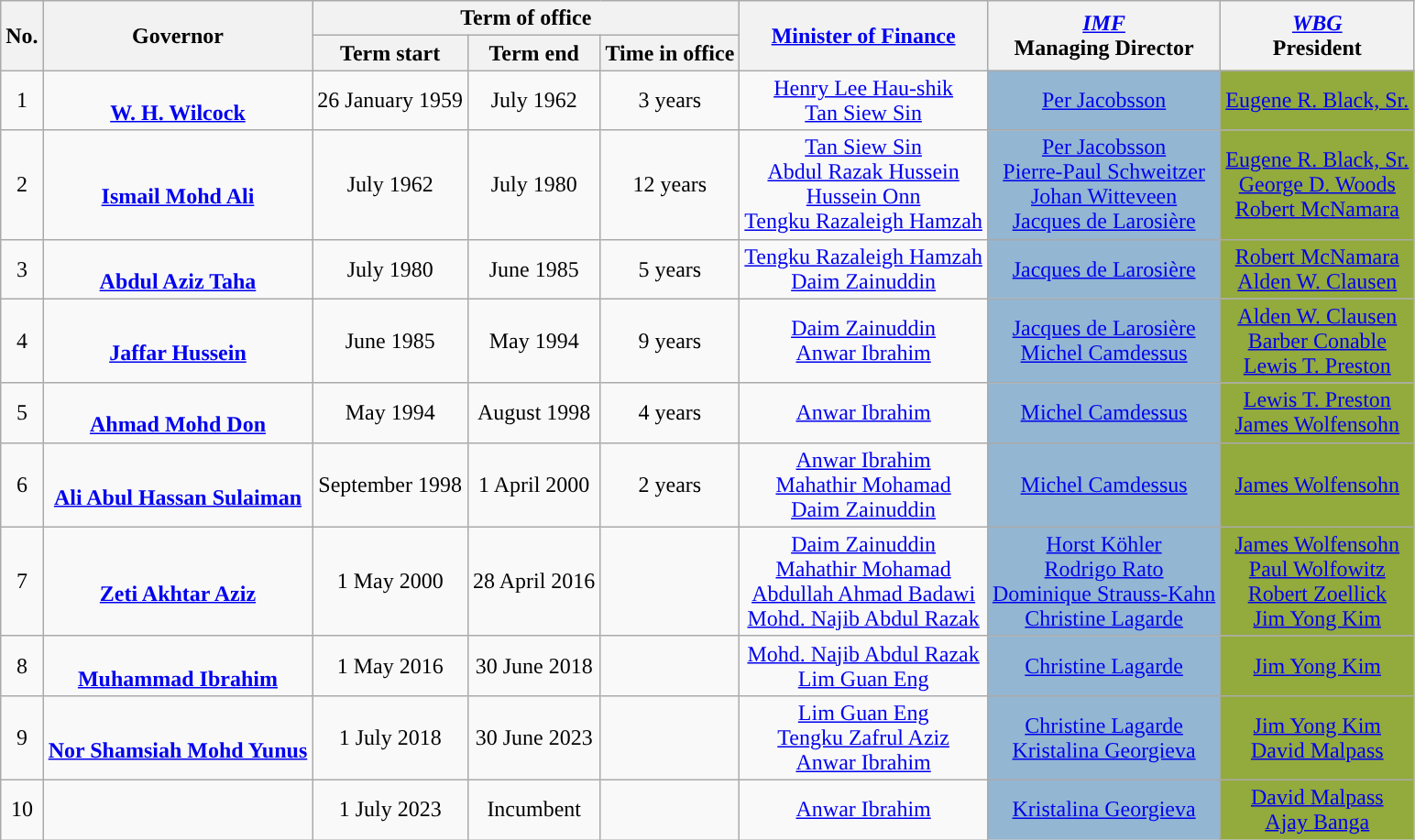<table class="wikitable" style="text-align:center;">
<tr>
<th rowspan=2>No.</th>
<th rowspan=2>Governor</th>
<th colspan=3>Term of office</th>
<th rowspan=2><a href='#'>Minister of Finance</a></th>
<th rowspan=2><em><a href='#'>IMF</a></em> <br> Managing Director</th>
<th rowspan=2><em><a href='#'>WBG</a></em> <br> President</th>
</tr>
<tr>
<th>Term start</th>
<th>Term end</th>
<th>Time in office</th>
</tr>
<tr style="text-align:center;">
<td>1</td>
<td><br><strong><a href='#'>W. H. Wilcock</a></strong><br></td>
<td>26 January 1959</td>
<td>July 1962</td>
<td>3 years</td>
<td><a href='#'>Henry Lee Hau-shik</a> <br> <a href='#'>Tan Siew Sin</a></td>
<td style="text-align:center; background:#93B6D2;"><a href='#'>Per Jacobsson</a></td>
<td style="text-align:center; background:#93AA3D;"><a href='#'>Eugene R. Black, Sr.</a></td>
</tr>
<tr style="text-align:center;">
<td>2</td>
<td><br><strong><a href='#'>Ismail Mohd Ali</a></strong><br></td>
<td>July 1962</td>
<td>July 1980</td>
<td>12 years</td>
<td><a href='#'>Tan Siew Sin</a> <br> <a href='#'>Abdul Razak Hussein</a> <br> <a href='#'>Hussein Onn</a> <br> <a href='#'>Tengku Razaleigh Hamzah</a></td>
<td style="text-align:center; background:#93B6D2;"><a href='#'>Per Jacobsson</a> <br> <a href='#'>Pierre-Paul Schweitzer</a> <br> <a href='#'>Johan Witteveen</a> <br> <a href='#'>Jacques de Larosière</a></td>
<td style="text-align:center; background:#93AA3D;"><a href='#'>Eugene R. Black, Sr.</a> <br> <a href='#'>George D. Woods</a> <br> <a href='#'>Robert McNamara</a></td>
</tr>
<tr style="text-align:center;">
<td>3</td>
<td><br><strong><a href='#'>Abdul Aziz Taha</a></strong><br></td>
<td>July 1980</td>
<td>June 1985</td>
<td>5 years</td>
<td><a href='#'>Tengku Razaleigh Hamzah</a> <br> <a href='#'>Daim Zainuddin</a></td>
<td style="text-align:center; background:#93B6D2;"><a href='#'>Jacques de Larosière</a></td>
<td style="text-align:center; background:#93AA3D;"><a href='#'>Robert McNamara</a> <br> <a href='#'>Alden W. Clausen</a></td>
</tr>
<tr style="text-align:center;">
<td>4</td>
<td><br><strong><a href='#'>Jaffar Hussein</a></strong><br></td>
<td>June 1985</td>
<td>May 1994</td>
<td>9 years</td>
<td><a href='#'>Daim Zainuddin</a> <br> <a href='#'>Anwar Ibrahim</a></td>
<td style="text-align:center; background:#93B6D2;"><a href='#'>Jacques de Larosière</a> <br> <a href='#'>Michel Camdessus</a></td>
<td style="text-align:center; background:#93AA3D;"><a href='#'>Alden W. Clausen</a> <br> <a href='#'>Barber Conable</a> <br> <a href='#'>Lewis T. Preston</a></td>
</tr>
<tr style="text-align:center;">
<td>5</td>
<td><br><strong><a href='#'>Ahmad Mohd Don</a></strong><br></td>
<td>May 1994</td>
<td>August 1998</td>
<td>4 years</td>
<td><a href='#'>Anwar Ibrahim</a></td>
<td style="text-align:center; background:#93B6D2;"><a href='#'>Michel Camdessus</a></td>
<td style="text-align:center; background:#93AA3D;"><a href='#'>Lewis T. Preston</a> <br> <a href='#'>James Wolfensohn</a></td>
</tr>
<tr style="text-align:center;">
<td>6</td>
<td><br><strong><a href='#'>Ali Abul Hassan Sulaiman</a></strong><br></td>
<td>September 1998</td>
<td>1 April 2000</td>
<td>2 years</td>
<td><a href='#'>Anwar Ibrahim</a> <br> <a href='#'>Mahathir Mohamad</a> <br> <a href='#'>Daim Zainuddin</a></td>
<td style="text-align:center; background:#93B6D2;"><a href='#'>Michel Camdessus</a></td>
<td style="text-align:center; background:#93AA3D;"><a href='#'>James Wolfensohn</a></td>
</tr>
<tr style="text-align:center;">
<td>7</td>
<td><br><strong><a href='#'>Zeti Akhtar Aziz</a></strong><br></td>
<td>1 May 2000</td>
<td>28 April 2016</td>
<td></td>
<td><a href='#'>Daim Zainuddin</a> <br> <a href='#'>Mahathir Mohamad</a> <br> <a href='#'>Abdullah Ahmad Badawi</a> <br> <a href='#'>Mohd. Najib Abdul Razak</a></td>
<td style="text-align:center; background:#93B6D2;"><a href='#'>Horst Köhler</a> <br> <a href='#'>Rodrigo Rato</a> <br> <a href='#'>Dominique Strauss-Kahn</a> <br> <a href='#'>Christine Lagarde</a></td>
<td style="text-align:center; background:#93AA3D;"><a href='#'>James Wolfensohn</a> <br> <a href='#'>Paul Wolfowitz</a> <br> <a href='#'>Robert Zoellick</a> <br> <a href='#'>Jim Yong Kim</a></td>
</tr>
<tr style="text-align:center;">
<td>8</td>
<td><br><strong><a href='#'>Muhammad Ibrahim</a></strong><br></td>
<td>1 May 2016</td>
<td>30 June 2018</td>
<td></td>
<td><a href='#'>Mohd. Najib Abdul Razak</a> <br> <a href='#'>Lim Guan Eng</a></td>
<td style="text-align:center; background:#93B6D2;"><a href='#'>Christine Lagarde</a></td>
<td style="text-align:center; background:#93AA3D;"><a href='#'>Jim Yong Kim</a></td>
</tr>
<tr style="text-align:center;">
<td>9</td>
<td><br><strong><a href='#'>Nor Shamsiah Mohd Yunus</a></strong><br></td>
<td>1 July 2018</td>
<td>30 June 2023</td>
<td></td>
<td><a href='#'>Lim Guan Eng</a> <br> <a href='#'>Tengku Zafrul Aziz</a> <br> <a href='#'>Anwar Ibrahim</a></td>
<td style="text-align:center; background:#93B6D2;"><a href='#'>Christine Lagarde</a> <br> <a href='#'>Kristalina Georgieva</a></td>
<td style="text-align:center; background:#93AA3D;"><a href='#'>Jim Yong Kim</a> <br> <a href='#'>David Malpass</a></td>
</tr>
<tr>
<td>10</td>
<td><br><strong></strong><br></td>
<td>1 July 2023</td>
<td>Incumbent</td>
<td></td>
<td><a href='#'>Anwar Ibrahim</a></td>
<td style="text-align:center; background:#93B6D2;"><a href='#'>Kristalina Georgieva</a></td>
<td style="text-align:center; background:#93AA3D;"><a href='#'>David Malpass</a> <br> <a href='#'>Ajay Banga</a></td>
</tr>
</table>
